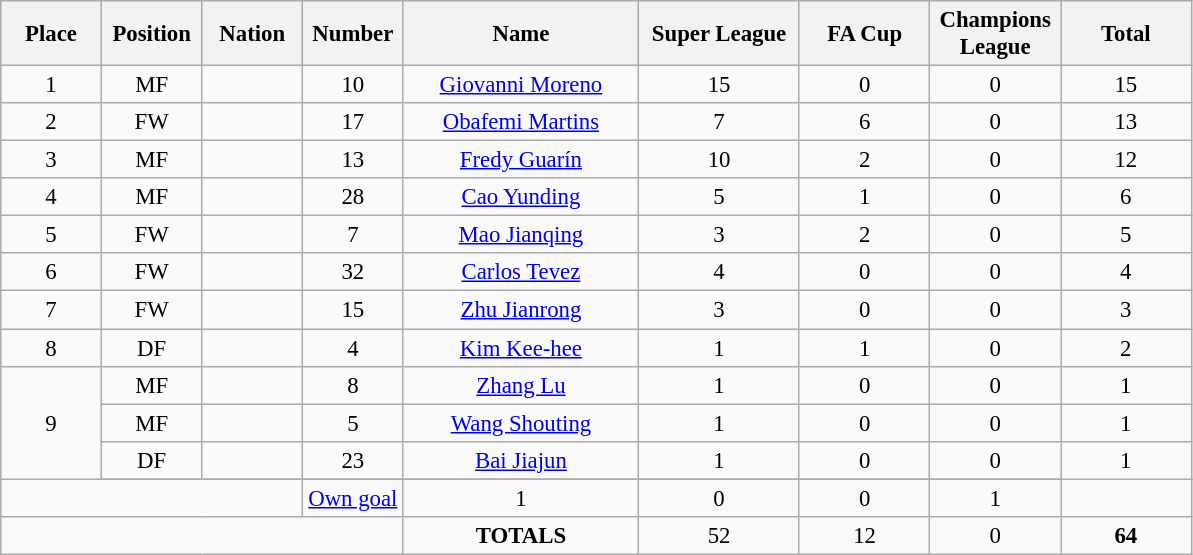<table class="wikitable" style="font-size: 95%; text-align: center;">
<tr>
<th width=60>Place</th>
<th width=60>Position</th>
<th width=60>Nation</th>
<th width=60>Number</th>
<th width=150>Name</th>
<th width=100>Super League</th>
<th width=80>FA Cup</th>
<th width=80>Champions League</th>
<th width=80><strong>Total</strong></th>
</tr>
<tr>
<td>1</td>
<td>MF</td>
<td></td>
<td>10</td>
<td><a href='#'>Giovanni Moreno</a></td>
<td>15</td>
<td>0</td>
<td>0</td>
<td>15</td>
</tr>
<tr>
<td>2</td>
<td>FW</td>
<td></td>
<td>17</td>
<td><a href='#'>Obafemi Martins</a></td>
<td>7</td>
<td>6</td>
<td>0</td>
<td>13</td>
</tr>
<tr>
<td>3</td>
<td>MF</td>
<td></td>
<td>13</td>
<td><a href='#'>Fredy Guarín</a></td>
<td>10</td>
<td>2</td>
<td>0</td>
<td>12</td>
</tr>
<tr>
<td>4</td>
<td>MF</td>
<td></td>
<td>28</td>
<td><a href='#'>Cao Yunding</a></td>
<td>5</td>
<td>1</td>
<td>0</td>
<td>6</td>
</tr>
<tr>
<td>5</td>
<td>FW</td>
<td></td>
<td>7</td>
<td><a href='#'>Mao Jianqing</a></td>
<td>3</td>
<td>2</td>
<td>0</td>
<td>5</td>
</tr>
<tr>
<td>6</td>
<td>FW</td>
<td></td>
<td>32</td>
<td><a href='#'>Carlos Tevez</a></td>
<td>4</td>
<td>0</td>
<td>0</td>
<td>4</td>
</tr>
<tr>
<td>7</td>
<td>FW</td>
<td></td>
<td>15</td>
<td><a href='#'>Zhu Jianrong</a></td>
<td>3</td>
<td>0</td>
<td>0</td>
<td>3</td>
</tr>
<tr>
<td>8</td>
<td>DF</td>
<td></td>
<td>4</td>
<td><a href='#'>Kim Kee-hee</a></td>
<td>1</td>
<td>1</td>
<td>0</td>
<td>2</td>
</tr>
<tr>
<td rowspan="4">9</td>
<td>MF</td>
<td></td>
<td>8</td>
<td><a href='#'>Zhang Lu</a></td>
<td>1</td>
<td>0</td>
<td>0</td>
<td>1</td>
</tr>
<tr>
<td>MF</td>
<td></td>
<td>5</td>
<td><a href='#'>Wang Shouting</a></td>
<td>1</td>
<td>0</td>
<td>0</td>
<td>1</td>
</tr>
<tr>
<td>DF</td>
<td></td>
<td>23</td>
<td><a href='#'>Bai Jiajun</a></td>
<td>1</td>
<td>0</td>
<td>0</td>
<td>1</td>
</tr>
<tr>
</tr>
<tr>
<td colspan="3"></td>
<td><a href='#'>Own goal</a></td>
<td>1</td>
<td>0</td>
<td>0</td>
<td>1</td>
</tr>
<tr>
<td colspan="4"></td>
<td><strong>TOTALS</strong></td>
<td>52</td>
<td>12</td>
<td>0</td>
<td><strong>64</strong></td>
</tr>
</table>
